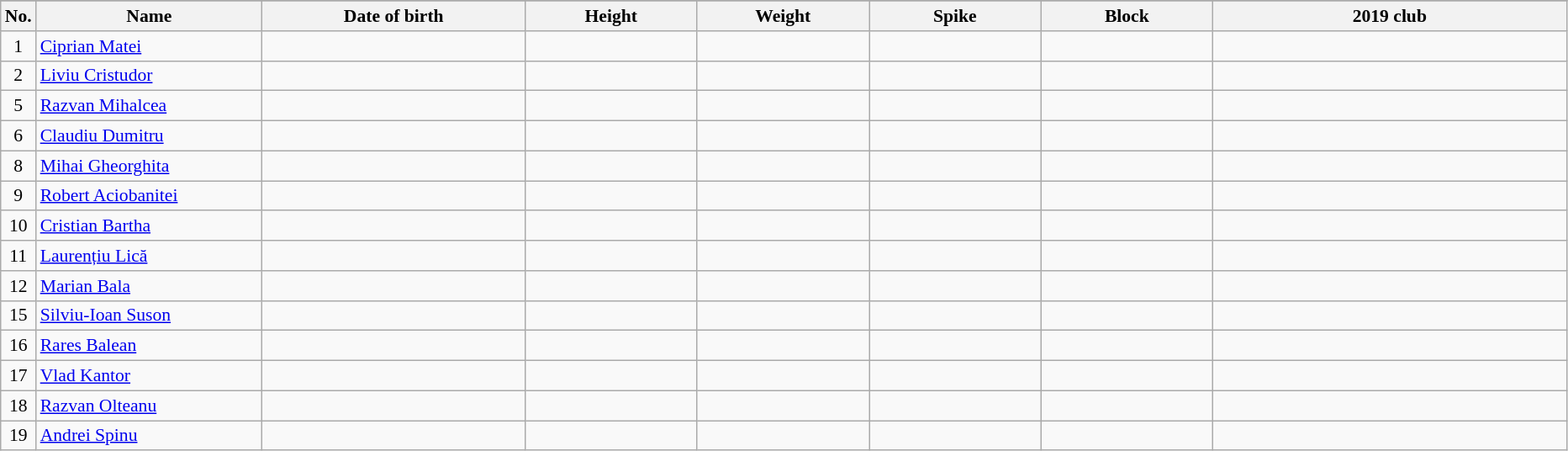<table class="wikitable sortable" style="font-size:90%; text-align:center;">
<tr>
</tr>
<tr>
<th>No.</th>
<th style="width:12em">Name</th>
<th style="width:14em">Date of birth</th>
<th style="width:9em">Height</th>
<th style="width:9em">Weight</th>
<th style="width:9em">Spike</th>
<th style="width:9em">Block</th>
<th style="width:19em">2019 club</th>
</tr>
<tr>
<td>1</td>
<td align=left><a href='#'>Ciprian Matei</a></td>
<td></td>
<td></td>
<td></td>
<td></td>
<td></td>
<td></td>
</tr>
<tr>
<td>2</td>
<td align=left><a href='#'>Liviu Cristudor</a></td>
<td></td>
<td></td>
<td></td>
<td></td>
<td></td>
<td></td>
</tr>
<tr>
<td>5</td>
<td align=left><a href='#'>Razvan Mihalcea</a></td>
<td></td>
<td></td>
<td></td>
<td></td>
<td></td>
<td></td>
</tr>
<tr>
<td>6</td>
<td align=left><a href='#'>Claudiu Dumitru</a></td>
<td></td>
<td></td>
<td></td>
<td></td>
<td></td>
<td></td>
</tr>
<tr>
<td>8</td>
<td align=left><a href='#'>Mihai Gheorghita</a></td>
<td></td>
<td></td>
<td></td>
<td></td>
<td></td>
<td></td>
</tr>
<tr>
<td>9</td>
<td align=left><a href='#'>Robert Aciobanitei</a></td>
<td></td>
<td></td>
<td></td>
<td></td>
<td></td>
<td></td>
</tr>
<tr>
<td>10</td>
<td align=left><a href='#'>Cristian Bartha</a></td>
<td></td>
<td></td>
<td></td>
<td></td>
<td></td>
<td></td>
</tr>
<tr>
<td>11</td>
<td align=left><a href='#'>Laurențiu Lică</a></td>
<td></td>
<td></td>
<td></td>
<td></td>
<td></td>
<td></td>
</tr>
<tr>
<td>12</td>
<td align=left><a href='#'>Marian Bala</a></td>
<td></td>
<td></td>
<td></td>
<td></td>
<td></td>
<td></td>
</tr>
<tr>
<td>15</td>
<td align=left><a href='#'>Silviu-Ioan Suson</a></td>
<td></td>
<td></td>
<td></td>
<td></td>
<td></td>
<td></td>
</tr>
<tr>
<td>16</td>
<td align=left><a href='#'>Rares Balean</a></td>
<td></td>
<td></td>
<td></td>
<td></td>
<td></td>
<td></td>
</tr>
<tr>
<td>17</td>
<td align=left><a href='#'>Vlad Kantor</a></td>
<td></td>
<td></td>
<td></td>
<td></td>
<td></td>
<td></td>
</tr>
<tr>
<td>18</td>
<td align=left><a href='#'>Razvan Olteanu</a></td>
<td></td>
<td></td>
<td></td>
<td></td>
<td></td>
<td></td>
</tr>
<tr>
<td>19</td>
<td align=left><a href='#'>Andrei Spinu</a></td>
<td></td>
<td></td>
<td></td>
<td></td>
<td></td>
<td></td>
</tr>
</table>
